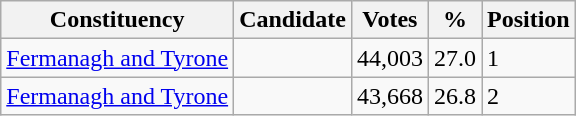<table class="wikitable sortable">
<tr>
<th>Constituency</th>
<th>Candidate</th>
<th>Votes</th>
<th>%</th>
<th>Position</th>
</tr>
<tr>
<td><a href='#'>Fermanagh and Tyrone</a></td>
<td></td>
<td>44,003</td>
<td>27.0</td>
<td>1</td>
</tr>
<tr>
<td><a href='#'>Fermanagh and Tyrone</a></td>
<td></td>
<td>43,668</td>
<td>26.8</td>
<td>2</td>
</tr>
</table>
